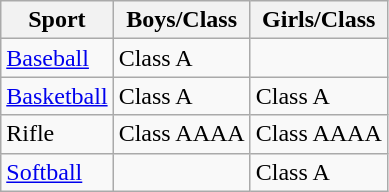<table class="wikitable">
<tr>
<th>Sport</th>
<th>Boys/Class</th>
<th>Girls/Class</th>
</tr>
<tr>
<td><a href='#'>Baseball</a></td>
<td>Class A</td>
<td></td>
</tr>
<tr>
<td><a href='#'>Basketball</a></td>
<td>Class A</td>
<td>Class A</td>
</tr>
<tr>
<td>Rifle</td>
<td>Class AAAA</td>
<td>Class AAAA</td>
</tr>
<tr>
<td><a href='#'>Softball</a></td>
<td></td>
<td>Class A</td>
</tr>
</table>
